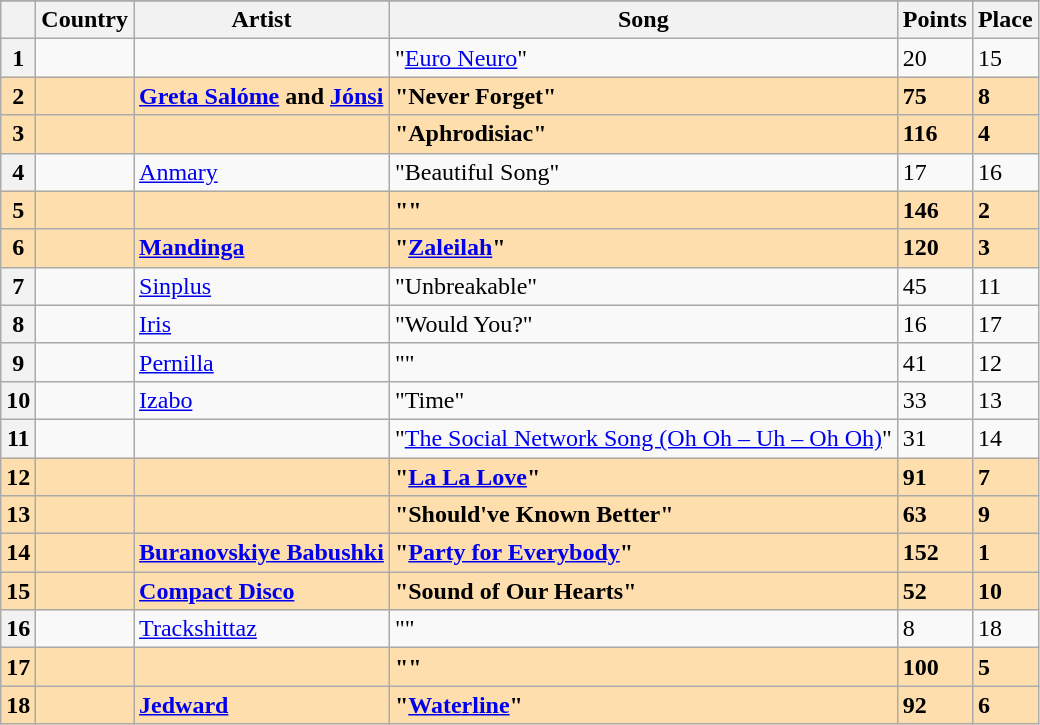<table class="sortable wikitable plainrowheaders">
<tr>
</tr>
<tr>
<th scope="col"></th>
<th scope="col">Country</th>
<th scope="col">Artist</th>
<th scope="col">Song</th>
<th scope="col">Points</th>
<th scope="col">Place</th>
</tr>
<tr>
<th scope="row" style="text-align:center;">1</th>
<td></td>
<td></td>
<td>"<a href='#'>Euro Neuro</a>"</td>
<td>20</td>
<td>15</td>
</tr>
<tr style="font-weight:bold; background:navajowhite;">
<th scope="row" style="text-align:center; font-weight:bold; background:navajowhite;">2</th>
<td></td>
<td><a href='#'>Greta Salóme</a> and <a href='#'>Jónsi</a></td>
<td>"Never Forget"</td>
<td>75</td>
<td>8</td>
</tr>
<tr style="font-weight:bold; background:navajowhite;">
<th scope="row" style="text-align:center; font-weight:bold; background:navajowhite;">3</th>
<td></td>
<td></td>
<td>"Aphrodisiac"</td>
<td>116</td>
<td>4</td>
</tr>
<tr>
<th scope="row" style="text-align:center;">4</th>
<td></td>
<td><a href='#'>Anmary</a></td>
<td>"Beautiful Song"</td>
<td>17</td>
<td>16</td>
</tr>
<tr style="font-weight:bold; background:navajowhite;">
<th scope="row" style="text-align:center; font-weight:bold; background:navajowhite;">5</th>
<td></td>
<td></td>
<td>""</td>
<td>146</td>
<td>2</td>
</tr>
<tr style="font-weight:bold; background:navajowhite;">
<th scope="row" style="text-align:center; font-weight:bold; background:navajowhite;">6</th>
<td></td>
<td><a href='#'>Mandinga</a></td>
<td>"<a href='#'>Zaleilah</a>"</td>
<td>120</td>
<td>3</td>
</tr>
<tr>
<th scope="row" style="text-align:center;">7</th>
<td></td>
<td><a href='#'>Sinplus</a></td>
<td>"Unbreakable"</td>
<td>45</td>
<td>11</td>
</tr>
<tr>
<th scope="row" style="text-align:center;">8</th>
<td></td>
<td><a href='#'>Iris</a></td>
<td>"Would You?"</td>
<td>16</td>
<td>17</td>
</tr>
<tr>
<th scope="row" style="text-align:center;">9</th>
<td></td>
<td><a href='#'>Pernilla</a></td>
<td>""</td>
<td>41</td>
<td>12</td>
</tr>
<tr>
<th scope="row" style="text-align:center;">10</th>
<td></td>
<td><a href='#'>Izabo</a></td>
<td>"Time"</td>
<td>33</td>
<td>13</td>
</tr>
<tr>
<th scope="row" style="text-align:center;">11</th>
<td></td>
<td></td>
<td>"<a href='#'>The Social Network Song (Oh Oh – Uh – Oh Oh)</a>"</td>
<td>31</td>
<td>14</td>
</tr>
<tr style="font-weight:bold; background:navajowhite;">
<th scope="row" style="text-align:center; font-weight:bold; background:navajowhite;">12</th>
<td></td>
<td></td>
<td>"<a href='#'>La La Love</a>"</td>
<td>91</td>
<td>7</td>
</tr>
<tr style="font-weight:bold; background:navajowhite;">
<th scope="row" style="text-align:center; font-weight:bold; background:navajowhite;">13</th>
<td></td>
<td></td>
<td>"Should've Known Better"</td>
<td>63</td>
<td>9</td>
</tr>
<tr style="font-weight:bold; background:navajowhite;">
<th scope="row" style="text-align:center; font-weight:bold; background:navajowhite;">14</th>
<td></td>
<td><a href='#'>Buranovskiye Babushki</a></td>
<td>"<a href='#'>Party for Everybody</a>"</td>
<td>152</td>
<td>1</td>
</tr>
<tr style="font-weight:bold; background:navajowhite;">
<th scope="row" style="text-align:center; font-weight:bold; background:navajowhite;">15</th>
<td></td>
<td><a href='#'>Compact Disco</a></td>
<td>"Sound of Our Hearts"</td>
<td>52</td>
<td>10</td>
</tr>
<tr>
<th scope="row" style="text-align:center;">16</th>
<td></td>
<td><a href='#'>Trackshittaz</a></td>
<td>""</td>
<td>8</td>
<td>18</td>
</tr>
<tr style="font-weight:bold; background:navajowhite;">
<th scope="row" style="text-align:center; font-weight:bold; background:navajowhite;">17</th>
<td></td>
<td></td>
<td>""</td>
<td>100</td>
<td>5</td>
</tr>
<tr style="font-weight:bold; background:navajowhite;">
<th scope="row" style="text-align:center; font-weight:bold; background:navajowhite;">18</th>
<td></td>
<td><a href='#'>Jedward</a></td>
<td>"<a href='#'>Waterline</a>"</td>
<td>92</td>
<td>6</td>
</tr>
</table>
